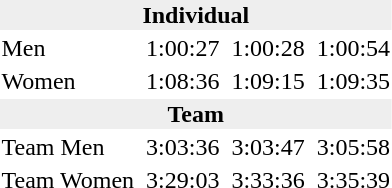<table>
<tr>
<td colspan=7 bgcolor=#eeeeee style=text-align:center;><strong>Individual</strong></td>
</tr>
<tr>
<td>Men</td>
<td></td>
<td>1:00:27</td>
<td></td>
<td>1:00:28</td>
<td></td>
<td>1:00:54</td>
</tr>
<tr>
<td>Women</td>
<td></td>
<td>1:08:36</td>
<td></td>
<td>1:09:15</td>
<td></td>
<td>1:09:35</td>
</tr>
<tr>
<td colspan=7 bgcolor=#eeeeee style=text-align:center;><strong>Team</strong></td>
</tr>
<tr>
<td>Team Men</td>
<td></td>
<td>3:03:36</td>
<td></td>
<td>3:03:47</td>
<td></td>
<td>3:05:58</td>
</tr>
<tr>
<td>Team Women</td>
<td></td>
<td>3:29:03</td>
<td></td>
<td>3:33:36</td>
<td></td>
<td>3:35:39</td>
</tr>
</table>
